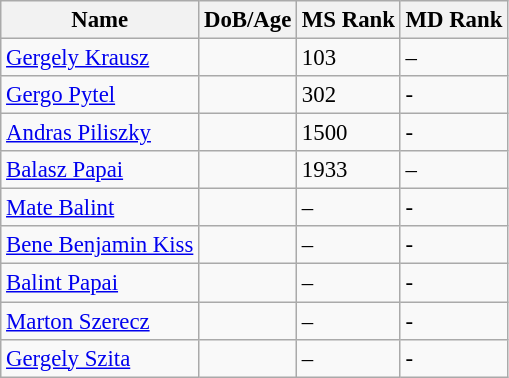<table class="wikitable" style="text-align: left; font-size:95%;">
<tr>
<th>Name</th>
<th>DoB/Age</th>
<th>MS Rank</th>
<th>MD Rank</th>
</tr>
<tr>
<td><a href='#'>Gergely Krausz</a></td>
<td></td>
<td>103</td>
<td>–</td>
</tr>
<tr>
<td><a href='#'>Gergo Pytel</a></td>
<td></td>
<td>302</td>
<td>-</td>
</tr>
<tr>
<td><a href='#'>Andras Piliszky</a></td>
<td></td>
<td>1500</td>
<td>-</td>
</tr>
<tr>
<td><a href='#'>Balasz Papai</a></td>
<td></td>
<td>1933</td>
<td>–</td>
</tr>
<tr>
<td><a href='#'>Mate Balint</a></td>
<td></td>
<td>–</td>
<td>-</td>
</tr>
<tr>
<td><a href='#'>Bene Benjamin Kiss</a></td>
<td></td>
<td>–</td>
<td>-</td>
</tr>
<tr>
<td><a href='#'>Balint Papai</a></td>
<td></td>
<td>–</td>
<td>-</td>
</tr>
<tr>
<td><a href='#'>Marton Szerecz</a></td>
<td></td>
<td>–</td>
<td>-</td>
</tr>
<tr>
<td><a href='#'>Gergely Szita</a></td>
<td></td>
<td>–</td>
<td>-</td>
</tr>
</table>
